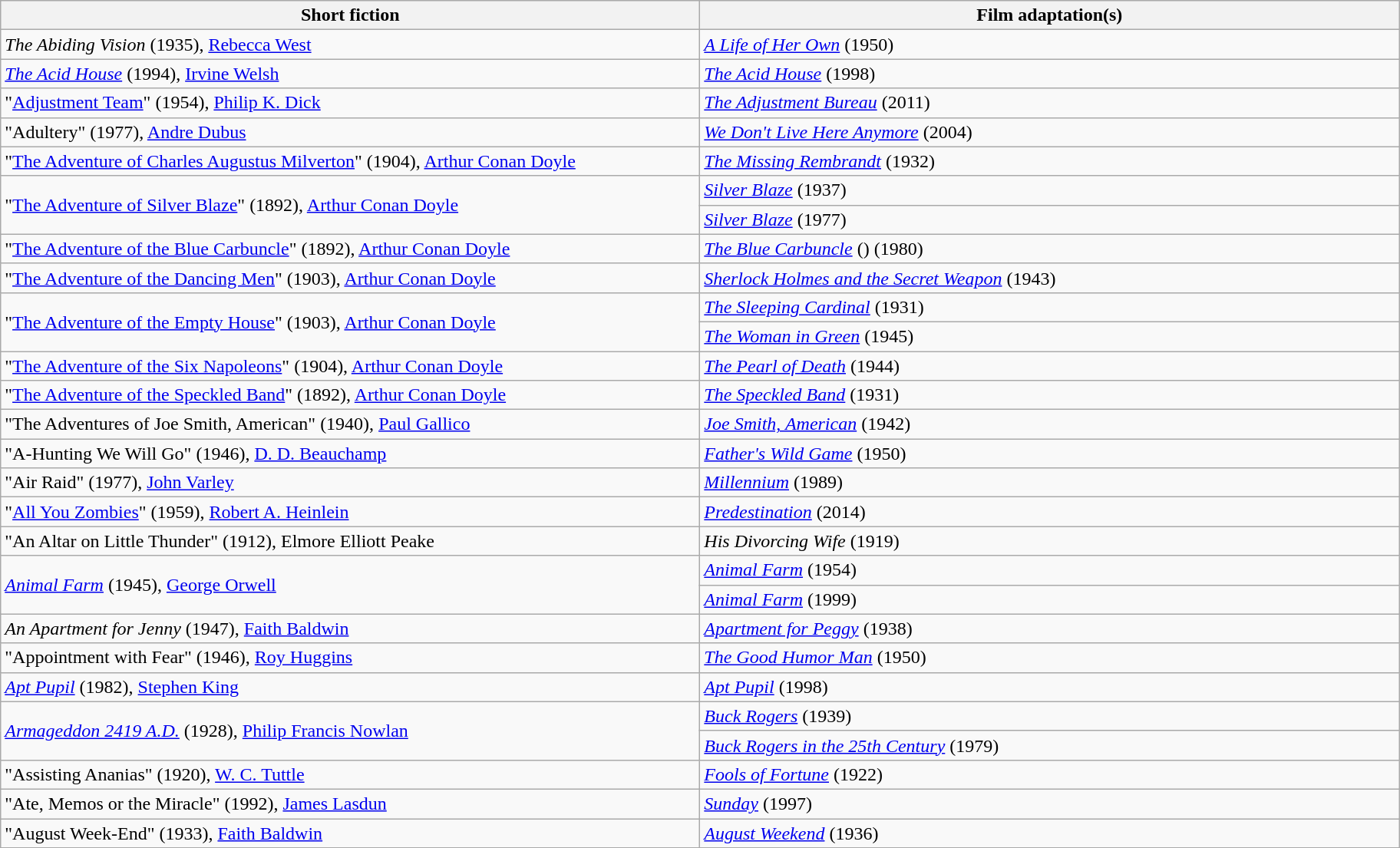<table class="wikitable">
<tr>
<th width="600">Short fiction</th>
<th width="600">Film adaptation(s)</th>
</tr>
<tr>
<td><em>The Abiding Vision</em> (1935), <a href='#'>Rebecca West</a></td>
<td><em><a href='#'>A Life of Her Own</a></em> (1950)</td>
</tr>
<tr>
<td><em><a href='#'>The Acid House</a></em> (1994), <a href='#'>Irvine Welsh</a></td>
<td><em><a href='#'>The Acid House</a></em> (1998)</td>
</tr>
<tr>
<td>"<a href='#'>Adjustment Team</a>" (1954), <a href='#'>Philip K. Dick</a></td>
<td><em><a href='#'>The Adjustment Bureau</a></em> (2011)</td>
</tr>
<tr>
<td>"Adultery" (1977), <a href='#'>Andre Dubus</a></td>
<td><em><a href='#'>We Don't Live Here Anymore</a></em> (2004)</td>
</tr>
<tr>
<td>"<a href='#'>The Adventure of Charles Augustus Milverton</a>" (1904), <a href='#'>Arthur Conan Doyle</a></td>
<td><em><a href='#'>The Missing Rembrandt</a></em> (1932)</td>
</tr>
<tr>
<td rowspan="2">"<a href='#'>The Adventure of Silver Blaze</a>" (1892), <a href='#'>Arthur Conan Doyle</a></td>
<td><em><a href='#'>Silver Blaze</a></em> (1937)</td>
</tr>
<tr>
<td><em><a href='#'>Silver Blaze</a></em> (1977)</td>
</tr>
<tr>
<td>"<a href='#'>The Adventure of the Blue Carbuncle</a>" (1892), <a href='#'>Arthur Conan Doyle</a></td>
<td><em><a href='#'>The Blue Carbuncle</a></em> () (1980)</td>
</tr>
<tr>
<td>"<a href='#'>The Adventure of the Dancing Men</a>" (1903), <a href='#'>Arthur Conan Doyle</a></td>
<td><em><a href='#'>Sherlock Holmes and the Secret Weapon</a></em> (1943)</td>
</tr>
<tr>
<td rowspan="2">"<a href='#'>The Adventure of the Empty House</a>" (1903), <a href='#'>Arthur Conan Doyle</a></td>
<td><em><a href='#'>The Sleeping Cardinal</a></em> (1931)</td>
</tr>
<tr>
<td><em><a href='#'>The Woman in Green</a></em> (1945)</td>
</tr>
<tr>
<td>"<a href='#'>The Adventure of the Six Napoleons</a>" (1904), <a href='#'>Arthur Conan Doyle</a></td>
<td><em><a href='#'>The Pearl of Death</a></em> (1944)</td>
</tr>
<tr>
<td>"<a href='#'>The Adventure of the Speckled Band</a>" (1892), <a href='#'>Arthur Conan Doyle</a></td>
<td><em><a href='#'>The Speckled Band</a></em> (1931)</td>
</tr>
<tr>
<td>"The Adventures of Joe Smith, American" (1940), <a href='#'>Paul Gallico</a></td>
<td><em><a href='#'>Joe Smith, American</a></em> (1942)</td>
</tr>
<tr>
<td>"A-Hunting We Will Go" (1946), <a href='#'>D. D. Beauchamp</a></td>
<td><em><a href='#'>Father's Wild Game</a></em> (1950)</td>
</tr>
<tr>
<td>"Air Raid" (1977), <a href='#'>John Varley</a></td>
<td><em><a href='#'>Millennium</a></em> (1989)</td>
</tr>
<tr>
<td>"<a href='#'>All You Zombies</a>" (1959), <a href='#'>Robert A. Heinlein</a></td>
<td><em><a href='#'>Predestination</a></em> (2014)</td>
</tr>
<tr>
<td>"An Altar on Little Thunder" (1912), Elmore Elliott Peake</td>
<td><em>His Divorcing Wife</em> (1919)</td>
</tr>
<tr>
<td rowspan="2"><em><a href='#'>Animal Farm</a></em> (1945), <a href='#'>George Orwell</a></td>
<td><em><a href='#'>Animal Farm</a></em> (1954)</td>
</tr>
<tr>
<td><em><a href='#'>Animal Farm</a></em> (1999)</td>
</tr>
<tr>
<td><em>An Apartment for Jenny</em> (1947), <a href='#'>Faith Baldwin</a></td>
<td><em><a href='#'>Apartment for Peggy</a></em> (1938)</td>
</tr>
<tr>
<td>"Appointment with Fear" (1946), <a href='#'>Roy Huggins</a></td>
<td><em><a href='#'>The Good Humor Man</a></em> (1950)</td>
</tr>
<tr>
<td><em><a href='#'>Apt Pupil</a></em> (1982), <a href='#'>Stephen King</a></td>
<td><em><a href='#'>Apt Pupil</a></em> (1998)</td>
</tr>
<tr>
<td rowspan="2"><em><a href='#'>Armageddon 2419 A.D.</a></em> (1928), <a href='#'>Philip Francis Nowlan</a></td>
<td><em><a href='#'>Buck Rogers</a></em> (1939)</td>
</tr>
<tr>
<td><em><a href='#'>Buck Rogers in the 25th Century</a></em> (1979)</td>
</tr>
<tr>
<td>"Assisting Ananias" (1920), <a href='#'>W. C. Tuttle</a></td>
<td><em><a href='#'>Fools of Fortune</a></em> (1922)</td>
</tr>
<tr>
<td>"Ate, Memos or the Miracle" (1992), <a href='#'>James Lasdun</a></td>
<td><em><a href='#'>Sunday</a></em> (1997)</td>
</tr>
<tr>
<td>"August Week-End" (1933), <a href='#'>Faith Baldwin</a></td>
<td><em><a href='#'>August Weekend</a></em> (1936)</td>
</tr>
</table>
